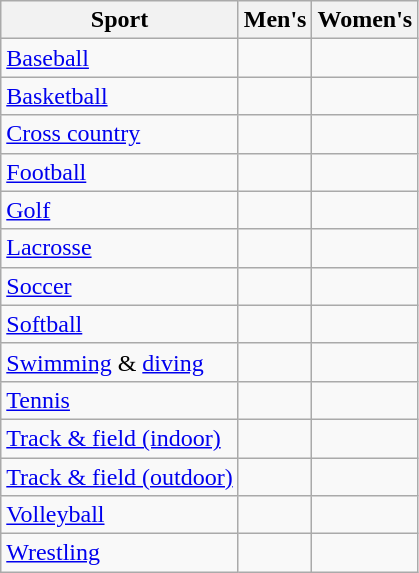<table class="wikitable" style=>
<tr>
<th>Sport</th>
<th>Men's</th>
<th>Women's</th>
</tr>
<tr>
<td><a href='#'>Baseball</a></td>
<td></td>
<td></td>
</tr>
<tr>
<td><a href='#'>Basketball</a></td>
<td></td>
<td></td>
</tr>
<tr>
<td><a href='#'>Cross country</a></td>
<td></td>
<td></td>
</tr>
<tr>
<td><a href='#'>Football</a></td>
<td></td>
<td></td>
</tr>
<tr>
<td><a href='#'>Golf</a></td>
<td></td>
<td></td>
</tr>
<tr>
<td><a href='#'>Lacrosse</a></td>
<td></td>
<td></td>
</tr>
<tr>
<td><a href='#'>Soccer</a></td>
<td></td>
<td></td>
</tr>
<tr>
<td><a href='#'>Softball</a></td>
<td></td>
<td></td>
</tr>
<tr>
<td><a href='#'>Swimming</a> & <a href='#'>diving</a></td>
<td></td>
<td></td>
</tr>
<tr>
<td><a href='#'>Tennis</a></td>
<td></td>
<td></td>
</tr>
<tr>
<td><a href='#'>Track & field (indoor)</a></td>
<td></td>
<td></td>
</tr>
<tr>
<td><a href='#'>Track & field (outdoor)</a></td>
<td></td>
<td></td>
</tr>
<tr>
<td><a href='#'>Volleyball</a></td>
<td></td>
<td></td>
</tr>
<tr>
<td><a href='#'>Wrestling</a></td>
<td></td>
<td></td>
</tr>
</table>
